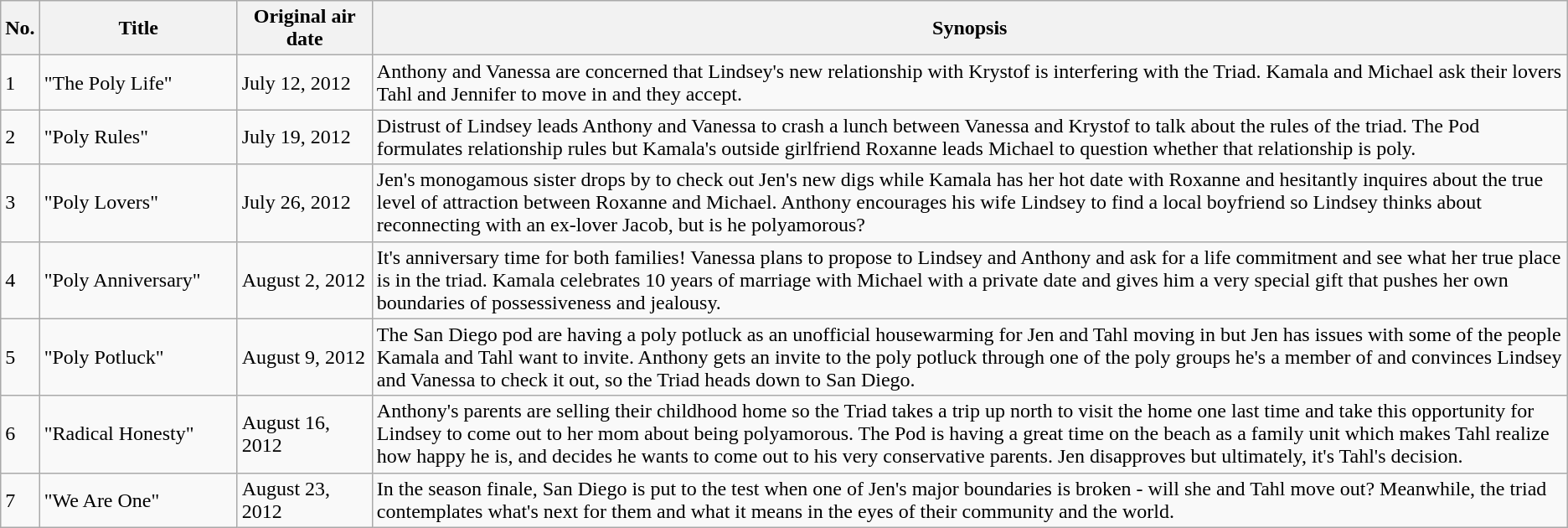<table class="wikitable">
<tr>
<th>No.</th>
<th width=150>Title</th>
<th width=100>Original air date</th>
<th>Synopsis</th>
</tr>
<tr>
<td>1</td>
<td>"The Poly Life"</td>
<td>July 12, 2012</td>
<td>Anthony and Vanessa are concerned that Lindsey's new relationship with Krystof is interfering with the Triad. Kamala and Michael ask their lovers Tahl and Jennifer to move in and they accept.</td>
</tr>
<tr>
<td>2</td>
<td>"Poly Rules"</td>
<td>July 19, 2012</td>
<td>Distrust of Lindsey leads Anthony and Vanessa to crash a lunch between Vanessa and Krystof to talk about the rules of the triad. The Pod formulates relationship rules but Kamala's outside girlfriend Roxanne leads Michael to question whether that relationship is poly.</td>
</tr>
<tr>
<td>3</td>
<td>"Poly Lovers"</td>
<td>July 26, 2012</td>
<td>Jen's monogamous sister drops by to check out Jen's new digs while Kamala has her hot date with Roxanne and hesitantly inquires about the true level of attraction between Roxanne and Michael. Anthony encourages his wife Lindsey to find a local boyfriend so Lindsey thinks about reconnecting  with an ex-lover Jacob, but is he polyamorous?</td>
</tr>
<tr>
<td>4</td>
<td>"Poly Anniversary"</td>
<td>August 2, 2012</td>
<td>It's anniversary time for both families! Vanessa plans to propose to Lindsey and Anthony and ask for a life commitment and see what her true place is in the triad. Kamala celebrates 10 years of marriage with Michael with a private date and gives him a very special gift that pushes her own boundaries of possessiveness and jealousy.</td>
</tr>
<tr>
<td>5</td>
<td>"Poly Potluck"</td>
<td>August 9, 2012</td>
<td>The San Diego pod are having a poly potluck as an unofficial housewarming for Jen and Tahl moving in but Jen has issues with some of the people Kamala and Tahl want to invite. Anthony gets an invite to the poly potluck through one of the poly groups he's a member of and convinces Lindsey and Vanessa to check it out, so the Triad heads down to San Diego.</td>
</tr>
<tr>
<td>6</td>
<td>"Radical Honesty"</td>
<td>August 16, 2012</td>
<td>Anthony's parents are selling their childhood home so the Triad takes a trip up north to visit the home one last time and take this opportunity for Lindsey to come out to her mom about being polyamorous. The Pod is having a great time on the beach as a family unit which makes Tahl realize how happy he is, and decides he wants to come out to his very conservative parents. Jen disapproves but ultimately, it's Tahl's decision.</td>
</tr>
<tr>
<td>7</td>
<td>"We Are One"</td>
<td>August 23, 2012</td>
<td>In the season finale, San Diego is put to the test when one of Jen's major boundaries is broken - will she and Tahl move out? Meanwhile, the triad contemplates what's next for them and what it means in the eyes of their community and the world.</td>
</tr>
</table>
